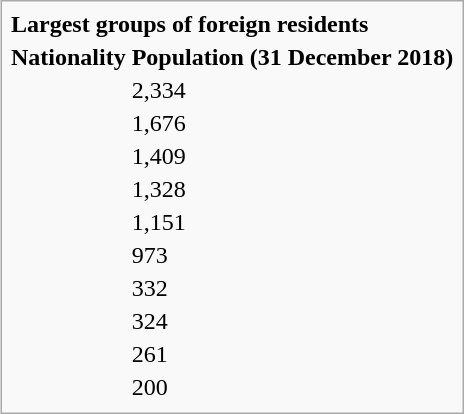<table class="infobox" style="float:right;">
<tr>
<td colspan="2"><strong>Largest groups of foreign residents</strong></td>
</tr>
<tr \>
<th>Nationality</th>
<th>Population (31 December 2018)</th>
</tr>
<tr>
<td></td>
<td>2,334</td>
</tr>
<tr>
<td></td>
<td>1,676</td>
</tr>
<tr>
<td></td>
<td>1,409</td>
</tr>
<tr>
<td></td>
<td>1,328</td>
</tr>
<tr>
<td></td>
<td>1,151</td>
</tr>
<tr>
<td></td>
<td>973</td>
</tr>
<tr>
<td></td>
<td>332</td>
</tr>
<tr>
<td></td>
<td>324</td>
</tr>
<tr>
<td></td>
<td>261</td>
</tr>
<tr>
<td></td>
<td>200</td>
</tr>
<tr>
</tr>
</table>
